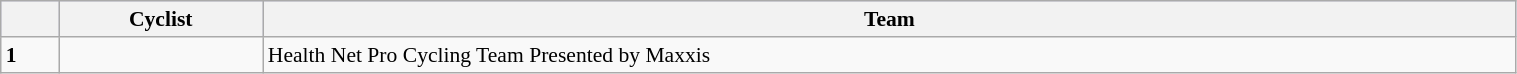<table class=wikitable style="font-size:90%" width="80%">
<tr style="background:#ccccff;">
<th></th>
<th>Cyclist</th>
<th>Team</th>
</tr>
<tr>
<td><strong>1</strong></td>
<td></td>
<td>Health Net Pro Cycling Team Presented by Maxxis</td>
</tr>
</table>
